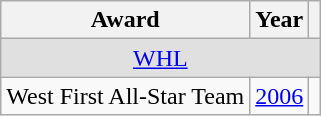<table class="wikitable">
<tr>
<th>Award</th>
<th>Year</th>
<th></th>
</tr>
<tr ALIGN="center" bgcolor="#e0e0e0">
<td colspan="3"><a href='#'>WHL</a></td>
</tr>
<tr>
<td>West First All-Star Team</td>
<td><a href='#'>2006</a></td>
<td></td>
</tr>
</table>
